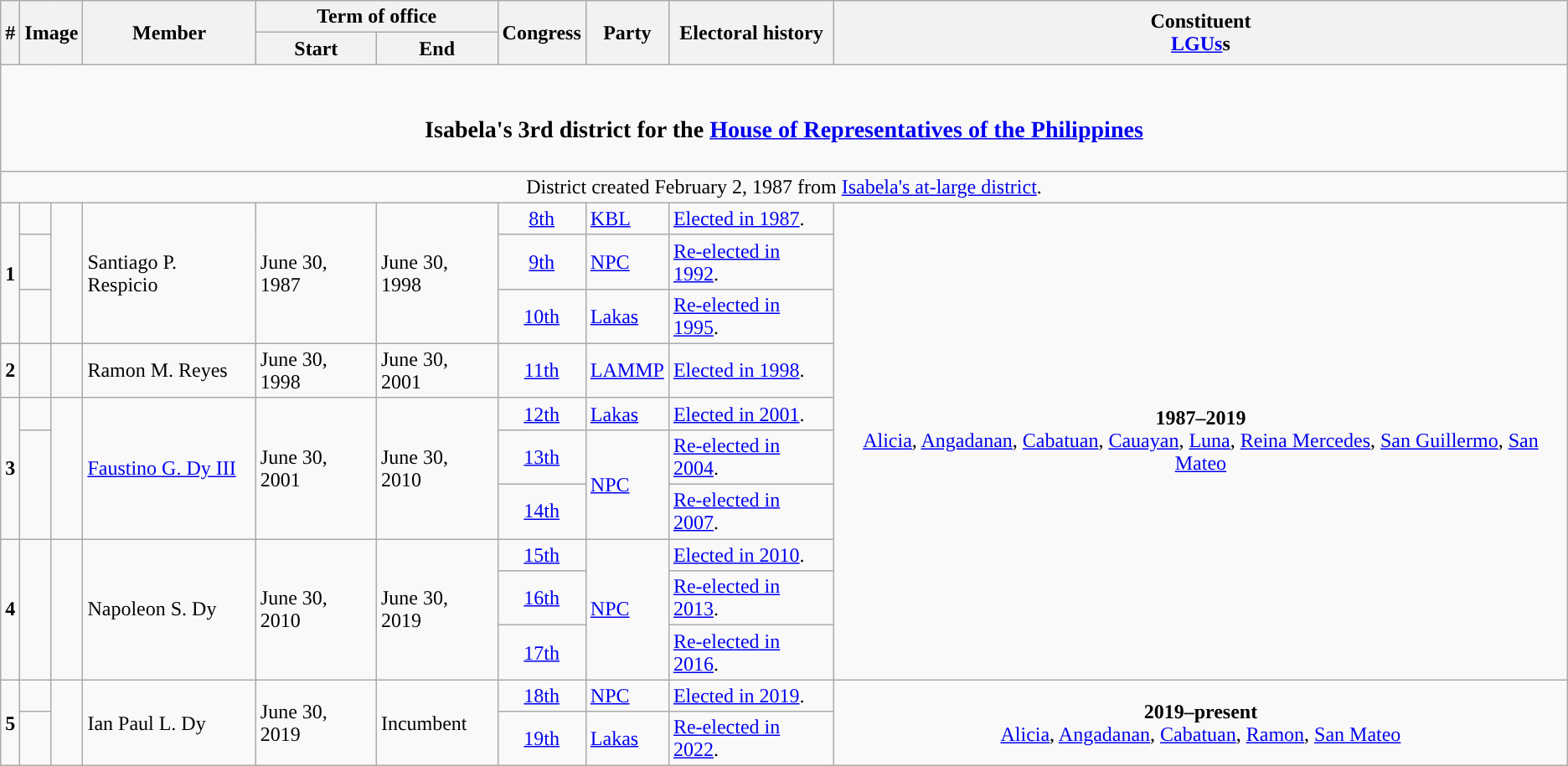<table class=wikitable>
<tr>
<th rowspan="2">#</th>
<th rowspan="2" colspan=2>Image</th>
<th rowspan="2">Member</th>
<th colspan=2>Term of office</th>
<th rowspan="2">Congress</th>
<th rowspan="2">Party</th>
<th rowspan="2">Electoral history</th>
<th rowspan="2">Constituent<br><a href='#'>LGUs</a>s</th>
</tr>
<tr>
<th>Start</th>
<th>End</th>
</tr>
<tr>
<td colspan="10" style="text-align:center;"><br><h3>Isabela's 3rd district for the <a href='#'>House of Representatives of the Philippines</a></h3></td>
</tr>
<tr>
<td colspan="10" style="text-align:center;">District created February 2, 1987 from <a href='#'>Isabela's at-large district</a>.</td>
</tr>
<tr>
<td rowspan="3" style="text-align:center;"><strong>1</strong></td>
<td style="color:inherit;background:"></td>
<td rowspan="3"></td>
<td rowspan="3">Santiago P. Respicio</td>
<td rowspan="3">June 30, 1987</td>
<td rowspan="3">June 30, 1998</td>
<td style="text-align:center;"><a href='#'>8th</a></td>
<td><a href='#'>KBL</a></td>
<td><a href='#'>Elected in 1987</a>.</td>
<td rowspan="10" style="text-align:center;"><strong>1987–2019</strong><br><a href='#'>Alicia</a>, <a href='#'>Angadanan</a>, <a href='#'>Cabatuan</a>, <a href='#'>Cauayan</a>, <a href='#'>Luna</a>, <a href='#'>Reina Mercedes</a>, <a href='#'>San Guillermo</a>, <a href='#'>San Mateo</a></td>
</tr>
<tr>
<td style="color:inherit;background:"></td>
<td style="text-align:center;"><a href='#'>9th</a></td>
<td><a href='#'>NPC</a></td>
<td><a href='#'>Re-elected in 1992</a>.</td>
</tr>
<tr>
<td style="color:inherit;background:"></td>
<td style="text-align:center;"><a href='#'>10th</a></td>
<td><a href='#'>Lakas</a></td>
<td><a href='#'>Re-elected in 1995</a>.</td>
</tr>
<tr>
<td style="text-align:center;"><strong>2</strong></td>
<td style="color:inherit;background:"></td>
<td></td>
<td>Ramon M. Reyes</td>
<td>June 30, 1998</td>
<td>June 30, 2001</td>
<td style="text-align:center;"><a href='#'>11th</a></td>
<td><a href='#'>LAMMP</a></td>
<td><a href='#'>Elected in 1998</a>.</td>
</tr>
<tr>
<td rowspan="3" style="text-align:center;"><strong>3</strong></td>
<td style="color:inherit;background:"></td>
<td rowspan="3"></td>
<td rowspan="3"><a href='#'>Faustino G. Dy III</a></td>
<td rowspan="3">June 30, 2001</td>
<td rowspan="3">June 30, 2010</td>
<td style="text-align:center;"><a href='#'>12th</a></td>
<td><a href='#'>Lakas</a></td>
<td><a href='#'>Elected in 2001</a>.</td>
</tr>
<tr>
<td rowspan="2" style="color:inherit;background:"></td>
<td style="text-align:center;"><a href='#'>13th</a></td>
<td rowspan="2"><a href='#'>NPC</a></td>
<td><a href='#'>Re-elected in 2004</a>.</td>
</tr>
<tr>
<td style="text-align:center;"><a href='#'>14th</a></td>
<td><a href='#'>Re-elected in 2007</a>.</td>
</tr>
<tr>
<td rowspan="3" style="text-align:center;"><strong>4</strong></td>
<td rowspan="3" style="color:inherit;background:"></td>
<td rowspan="3"></td>
<td rowspan="3">Napoleon S. Dy</td>
<td rowspan="3">June 30, 2010</td>
<td rowspan="3">June 30, 2019</td>
<td style="text-align:center;"><a href='#'>15th</a></td>
<td rowspan="3"><a href='#'>NPC</a></td>
<td><a href='#'>Elected in 2010</a>.</td>
</tr>
<tr>
<td style="text-align:center;"><a href='#'>16th</a></td>
<td><a href='#'>Re-elected in 2013</a>.</td>
</tr>
<tr>
<td style="text-align:center;"><a href='#'>17th</a></td>
<td><a href='#'>Re-elected in 2016</a>.</td>
</tr>
<tr>
<td rowspan="2" style="text-align:center;"><strong>5</strong></td>
<td style="color:inherit;background:"></td>
<td rowspan="2"></td>
<td rowspan="2">Ian Paul L. Dy</td>
<td rowspan="2">June 30, 2019</td>
<td rowspan="2">Incumbent</td>
<td style="text-align:center;"><a href='#'>18th</a></td>
<td><a href='#'>NPC</a></td>
<td><a href='#'>Elected in 2019</a>.</td>
<td rowspan="2" style="text-align:center;"><strong>2019–present</strong><br><a href='#'>Alicia</a>, <a href='#'>Angadanan</a>, <a href='#'>Cabatuan</a>, <a href='#'>Ramon</a>, <a href='#'>San Mateo</a></td>
</tr>
<tr>
<td style="color:inherit;background:"></td>
<td style="text-align:center;"><a href='#'>19th</a></td>
<td><a href='#'>Lakas</a></td>
<td><a href='#'>Re-elected in 2022</a>.</td>
</tr>
</table>
